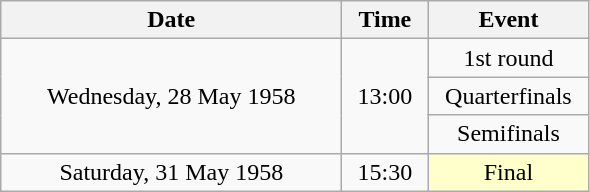<table class = "wikitable" style="text-align:center;">
<tr>
<th width=220>Date</th>
<th width=50>Time</th>
<th width=100>Event</th>
</tr>
<tr>
<td rowspan=3>Wednesday, 28 May 1958</td>
<td rowspan=3>13:00</td>
<td>1st round</td>
</tr>
<tr>
<td>Quarterfinals</td>
</tr>
<tr>
<td>Semifinals</td>
</tr>
<tr>
<td>Saturday, 31 May 1958</td>
<td>15:30</td>
<td bgcolor=ffffcc>Final</td>
</tr>
</table>
